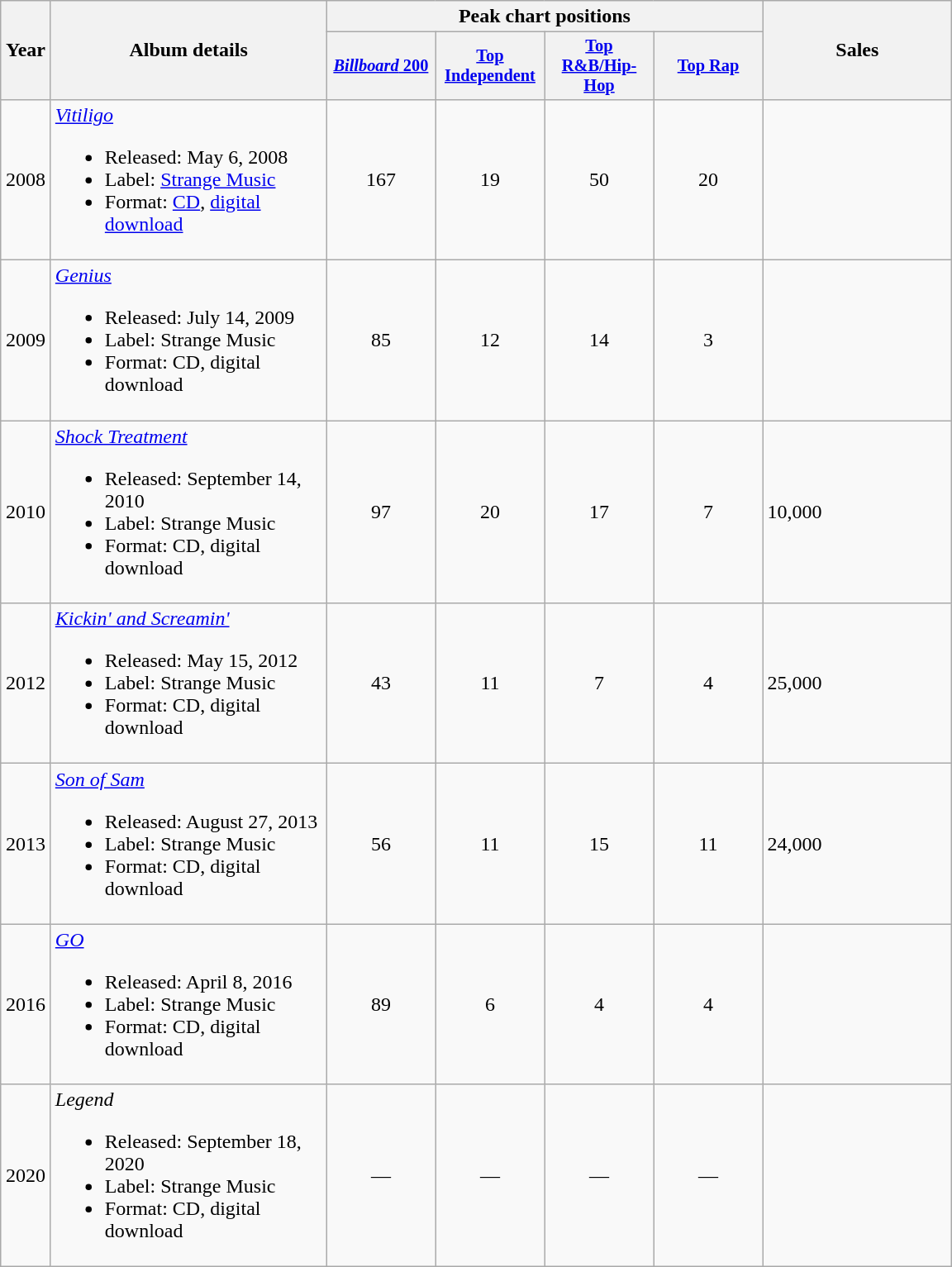<table class="wikitable">
<tr>
<th rowspan="2" width="33">Year</th>
<th rowspan="2" width="215">Album details</th>
<th colspan="4">Peak chart positions</th>
<th rowspan="2" width="145">Sales</th>
</tr>
<tr>
<th style="width:6em;font-size:85%"><a href='#'><em>Billboard</em> 200</a><br></th>
<th style="width:6em;font-size:85%"><a href='#'>Top Independent</a><br></th>
<th style="width:6em;font-size:85%"><a href='#'>Top R&B/Hip-Hop</a><br></th>
<th style="width:6em;font-size:85%"><a href='#'>Top Rap</a><br></th>
</tr>
<tr>
<td align="center">2008</td>
<td><em><a href='#'>Vitiligo</a></em><br><ul><li>Released: May 6, 2008</li><li>Label: <a href='#'>Strange Music</a></li><li>Format: <a href='#'>CD</a>, <a href='#'>digital download</a></li></ul></td>
<td align="center">167</td>
<td align="center">19</td>
<td align="center">50</td>
<td align="center">20</td>
<td></td>
</tr>
<tr>
<td align="center">2009</td>
<td><em><a href='#'>Genius</a></em><br><ul><li>Released: July 14, 2009</li><li>Label: Strange Music</li><li>Format: CD, digital download</li></ul></td>
<td align="center">85</td>
<td align="center">12</td>
<td align="center">14</td>
<td align="center">3</td>
<td></td>
</tr>
<tr>
<td align="center">2010</td>
<td><em><a href='#'>Shock Treatment</a></em><br><ul><li>Released: September 14, 2010</li><li>Label: Strange Music</li><li>Format: CD, digital download</li></ul></td>
<td align="center">97</td>
<td align="center">20</td>
<td align="center">17</td>
<td align="center">7</td>
<td>10,000</td>
</tr>
<tr>
<td align="center">2012</td>
<td><em><a href='#'>Kickin' and Screamin'</a></em><br><ul><li>Released: May 15, 2012</li><li>Label: Strange Music</li><li>Format: CD, digital download</li></ul></td>
<td align="center">43</td>
<td align="center">11</td>
<td align="center">7</td>
<td align="center">4</td>
<td>25,000</td>
</tr>
<tr>
<td align="center">2013</td>
<td><em><a href='#'>Son of Sam</a></em><br><ul><li>Released: August 27, 2013</li><li>Label: Strange Music</li><li>Format: CD, digital download</li></ul></td>
<td align="center">56</td>
<td align="center">11</td>
<td align="center">15</td>
<td align="center">11</td>
<td>24,000</td>
</tr>
<tr>
<td align="center">2016</td>
<td><em><a href='#'>GO</a></em><br><ul><li>Released: April 8, 2016</li><li>Label: Strange Music</li><li>Format: CD, digital download</li></ul></td>
<td align="center">89</td>
<td align="center">6</td>
<td align="center">4</td>
<td align="center">4</td>
<td></td>
</tr>
<tr>
<td align="center">2020</td>
<td><em>Legend</em><br><ul><li>Released: September 18, 2020</li><li>Label: Strange Music</li><li>Format: CD, digital download</li></ul></td>
<td align="center">—</td>
<td align="center">—</td>
<td align="center">—</td>
<td align="center">—</td>
<td></td>
</tr>
</table>
